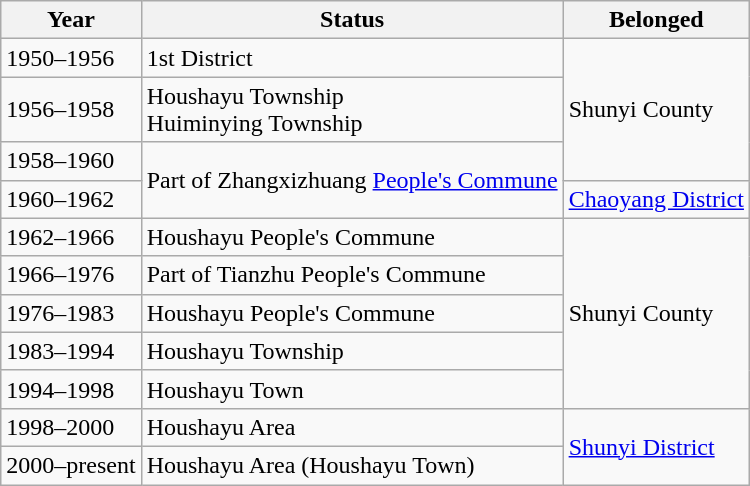<table class="wikitable">
<tr>
<th>Year</th>
<th>Status</th>
<th>Belonged</th>
</tr>
<tr>
<td>1950–1956</td>
<td>1st District</td>
<td rowspan="3">Shunyi County</td>
</tr>
<tr>
<td>1956–1958</td>
<td>Houshayu Township<br>Huiminying Township</td>
</tr>
<tr>
<td>1958–1960</td>
<td rowspan="2">Part of Zhangxizhuang <a href='#'>People's Commune</a></td>
</tr>
<tr>
<td>1960–1962</td>
<td><a href='#'>Chaoyang District</a></td>
</tr>
<tr>
<td>1962–1966</td>
<td>Houshayu People's Commune</td>
<td rowspan="5">Shunyi County</td>
</tr>
<tr>
<td>1966–1976</td>
<td>Part of Tianzhu People's Commune</td>
</tr>
<tr>
<td>1976–1983</td>
<td>Houshayu People's Commune</td>
</tr>
<tr>
<td>1983–1994</td>
<td>Houshayu Township</td>
</tr>
<tr>
<td>1994–1998</td>
<td>Houshayu Town</td>
</tr>
<tr>
<td>1998–2000</td>
<td>Houshayu Area</td>
<td rowspan="2"><a href='#'>Shunyi District</a></td>
</tr>
<tr>
<td>2000–present</td>
<td>Houshayu Area (Houshayu Town)</td>
</tr>
</table>
